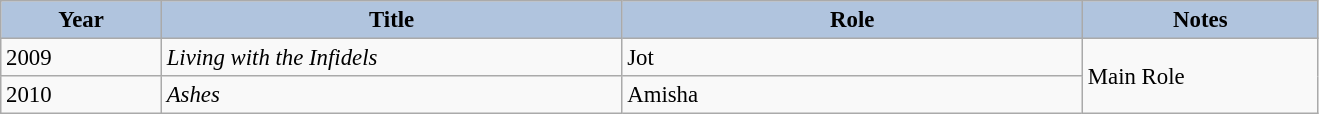<table class="wikitable" style="font-size: 95%;">
<tr>
<th style="background:#B0C4DE;" width="100">Year</th>
<th style="background:#B0C4DE;" width="300">Title</th>
<th style="background:#B0C4DE;" width="300">Role</th>
<th style="background:#B0C4DE;" width="150">Notes</th>
</tr>
<tr>
<td>2009</td>
<td><em>Living with the Infidels </em></td>
<td>Jot</td>
<td rowspan="2">Main Role</td>
</tr>
<tr>
<td>2010</td>
<td><em>Ashes</em></td>
<td>Amisha</td>
</tr>
</table>
